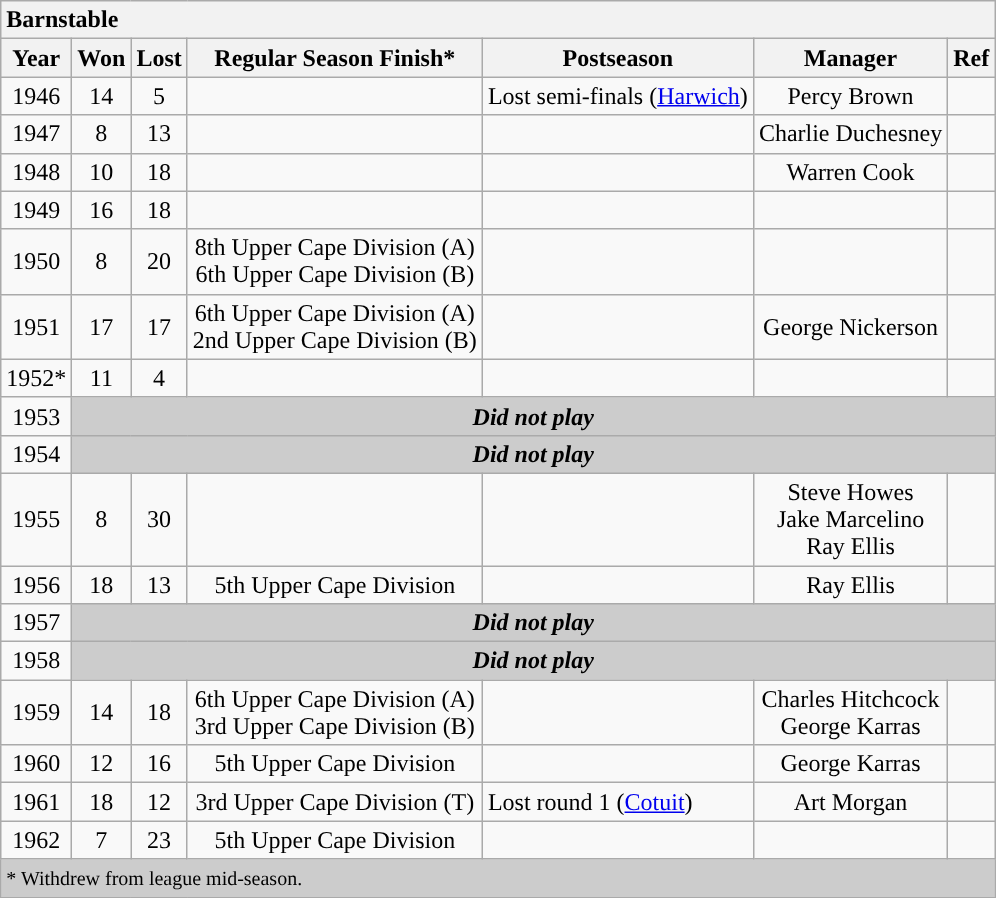<table class="wikitable" style="margin-right: 30px; text-align:center">
<tr>
<th style="text-align:left" colspan="7"><strong><span>Barnstable</span></strong></th>
</tr>
<tr>
<th scope="col">Year</th>
<th scope="col">Won</th>
<th scope="col">Lost</th>
<th scope="col">Regular Season Finish*</th>
<th scope="col">Postseason</th>
<th scope="col">Manager</th>
<th scope="col">Ref</th>
</tr>
<tr>
<td>1946</td>
<td>14</td>
<td>5</td>
<td></td>
<td style="text-align:left">Lost semi-finals (<a href='#'>Harwich</a>)</td>
<td>Percy Brown</td>
<td></td>
</tr>
<tr>
<td>1947</td>
<td>8</td>
<td>13</td>
<td></td>
<td></td>
<td>Charlie Duchesney</td>
<td></td>
</tr>
<tr>
<td>1948</td>
<td>10</td>
<td>18</td>
<td></td>
<td></td>
<td>Warren Cook</td>
<td></td>
</tr>
<tr>
<td>1949</td>
<td>16</td>
<td>18</td>
<td></td>
<td></td>
<td></td>
<td></td>
</tr>
<tr>
<td>1950</td>
<td>8</td>
<td>20</td>
<td>8th Upper Cape Division (A)<br>6th Upper Cape Division (B)</td>
<td></td>
<td></td>
<td></td>
</tr>
<tr>
<td>1951</td>
<td>17</td>
<td>17</td>
<td>6th Upper Cape Division (A)<br>2nd Upper Cape Division (B)</td>
<td></td>
<td>George Nickerson</td>
<td></td>
</tr>
<tr>
<td>1952*</td>
<td>11</td>
<td>4</td>
<td></td>
<td></td>
<td></td>
<td></td>
</tr>
<tr>
<td>1953</td>
<td colspan="6" align="center" bgcolor=#cccccc><strong><em>Did not play</em></strong></td>
</tr>
<tr>
<td>1954</td>
<td colspan="6" align="center" bgcolor=#cccccc><strong><em>Did not play</em></strong></td>
</tr>
<tr>
<td>1955</td>
<td>8</td>
<td>30</td>
<td></td>
<td></td>
<td>Steve Howes<br>Jake Marcelino<br>Ray Ellis</td>
<td><br></td>
</tr>
<tr>
<td>1956</td>
<td>18</td>
<td>13</td>
<td>5th Upper Cape Division</td>
<td></td>
<td>Ray Ellis</td>
<td></td>
</tr>
<tr>
<td>1957</td>
<td colspan="6" align="center" bgcolor=#cccccc><strong><em>Did not play</em></strong></td>
</tr>
<tr>
<td>1958</td>
<td colspan="6" align="center" bgcolor=#cccccc><strong><em>Did not play</em></strong></td>
</tr>
<tr>
<td>1959</td>
<td>14</td>
<td>18</td>
<td>6th Upper Cape Division (A)<br>3rd Upper Cape Division (B)</td>
<td></td>
<td>Charles Hitchcock<br>George Karras</td>
<td></td>
</tr>
<tr>
<td>1960</td>
<td>12</td>
<td>16</td>
<td>5th Upper Cape Division</td>
<td></td>
<td>George Karras</td>
<td></td>
</tr>
<tr>
<td>1961</td>
<td>18</td>
<td>12</td>
<td>3rd Upper Cape Division (T)</td>
<td style="text-align:left">Lost round 1 (<a href='#'>Cotuit</a>)</td>
<td>Art Morgan</td>
<td></td>
</tr>
<tr>
<td>1962</td>
<td>7</td>
<td>23</td>
<td>5th Upper Cape Division</td>
<td></td>
<td></td>
<td></td>
</tr>
<tr>
<td colspan="8" align="left" bgcolor=#cccccc><small>* Withdrew from league mid-season.</small></td>
</tr>
<tr>
</tr>
</table>
